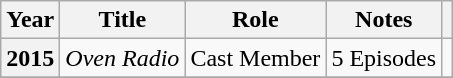<table class="wikitable  plainrowheaders">
<tr>
<th scope="col">Year</th>
<th scope="col">Title</th>
<th scope="col">Role</th>
<th scope="col">Notes</th>
<th scope="col" class="unsortable"></th>
</tr>
<tr>
<th scope="row">2015</th>
<td><em>Oven Radio</em></td>
<td>Cast Member</td>
<td>5 Episodes</td>
<td></td>
</tr>
<tr>
</tr>
</table>
